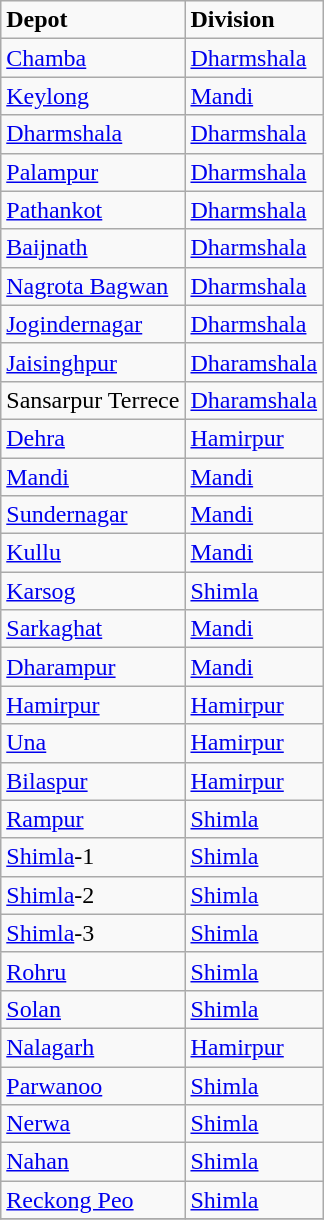<table class="wikitable">
<tr>
<td><strong>Depot</strong></td>
<td><strong>Division</strong></td>
</tr>
<tr>
<td><a href='#'>Chamba</a></td>
<td><a href='#'>Dharmshala</a></td>
</tr>
<tr>
<td><a href='#'>Keylong</a></td>
<td><a href='#'>Mandi</a></td>
</tr>
<tr>
<td><a href='#'>Dharmshala</a></td>
<td><a href='#'>Dharmshala</a></td>
</tr>
<tr>
<td><a href='#'>Palampur</a></td>
<td><a href='#'>Dharmshala</a></td>
</tr>
<tr>
<td><a href='#'>Pathankot</a></td>
<td><a href='#'>Dharmshala</a></td>
</tr>
<tr>
<td><a href='#'>Baijnath</a></td>
<td><a href='#'>Dharmshala</a></td>
</tr>
<tr>
<td><a href='#'>Nagrota Bagwan</a></td>
<td><a href='#'>Dharmshala</a></td>
</tr>
<tr>
<td><a href='#'>Jogindernagar</a></td>
<td><a href='#'>Dharmshala</a></td>
</tr>
<tr>
<td><a href='#'>Jaisinghpur</a></td>
<td><a href='#'>Dharamshala</a></td>
</tr>
<tr>
<td>Sansarpur Terrece</td>
<td><a href='#'>Dharamshala</a></td>
</tr>
<tr>
<td><a href='#'>Dehra</a></td>
<td><a href='#'>Hamirpur</a></td>
</tr>
<tr>
<td><a href='#'>Mandi</a></td>
<td><a href='#'>Mandi</a></td>
</tr>
<tr>
<td><a href='#'>Sundernagar</a></td>
<td><a href='#'>Mandi</a></td>
</tr>
<tr>
<td><a href='#'>Kullu</a></td>
<td><a href='#'>Mandi</a></td>
</tr>
<tr>
<td><a href='#'>Karsog</a></td>
<td><a href='#'>Shimla</a></td>
</tr>
<tr>
<td><a href='#'>Sarkaghat</a></td>
<td><a href='#'>Mandi</a></td>
</tr>
<tr>
<td><a href='#'>Dharampur</a></td>
<td><a href='#'>Mandi</a></td>
</tr>
<tr>
<td><a href='#'>Hamirpur</a></td>
<td><a href='#'>Hamirpur</a></td>
</tr>
<tr>
<td><a href='#'>Una</a></td>
<td><a href='#'>Hamirpur</a></td>
</tr>
<tr>
<td><a href='#'>Bilaspur</a></td>
<td><a href='#'>Hamirpur</a></td>
</tr>
<tr>
<td><a href='#'>Rampur</a></td>
<td><a href='#'>Shimla</a></td>
</tr>
<tr>
<td><a href='#'>Shimla</a>-1</td>
<td><a href='#'>Shimla</a></td>
</tr>
<tr>
<td><a href='#'>Shimla</a>-2</td>
<td><a href='#'>Shimla</a></td>
</tr>
<tr>
<td><a href='#'>Shimla</a>-3</td>
<td><a href='#'>Shimla</a></td>
</tr>
<tr>
<td><a href='#'>Rohru</a></td>
<td><a href='#'>Shimla</a></td>
</tr>
<tr>
<td><a href='#'>Solan</a></td>
<td><a href='#'>Shimla</a></td>
</tr>
<tr>
<td><a href='#'>Nalagarh</a></td>
<td><a href='#'>Hamirpur</a></td>
</tr>
<tr>
<td><a href='#'>Parwanoo</a></td>
<td><a href='#'>Shimla</a></td>
</tr>
<tr>
<td><a href='#'>Nerwa</a></td>
<td><a href='#'>Shimla</a></td>
</tr>
<tr>
<td><a href='#'>Nahan</a></td>
<td><a href='#'>Shimla</a></td>
</tr>
<tr>
<td><a href='#'>Reckong Peo</a></td>
<td><a href='#'>Shimla</a></td>
</tr>
<tr>
</tr>
</table>
